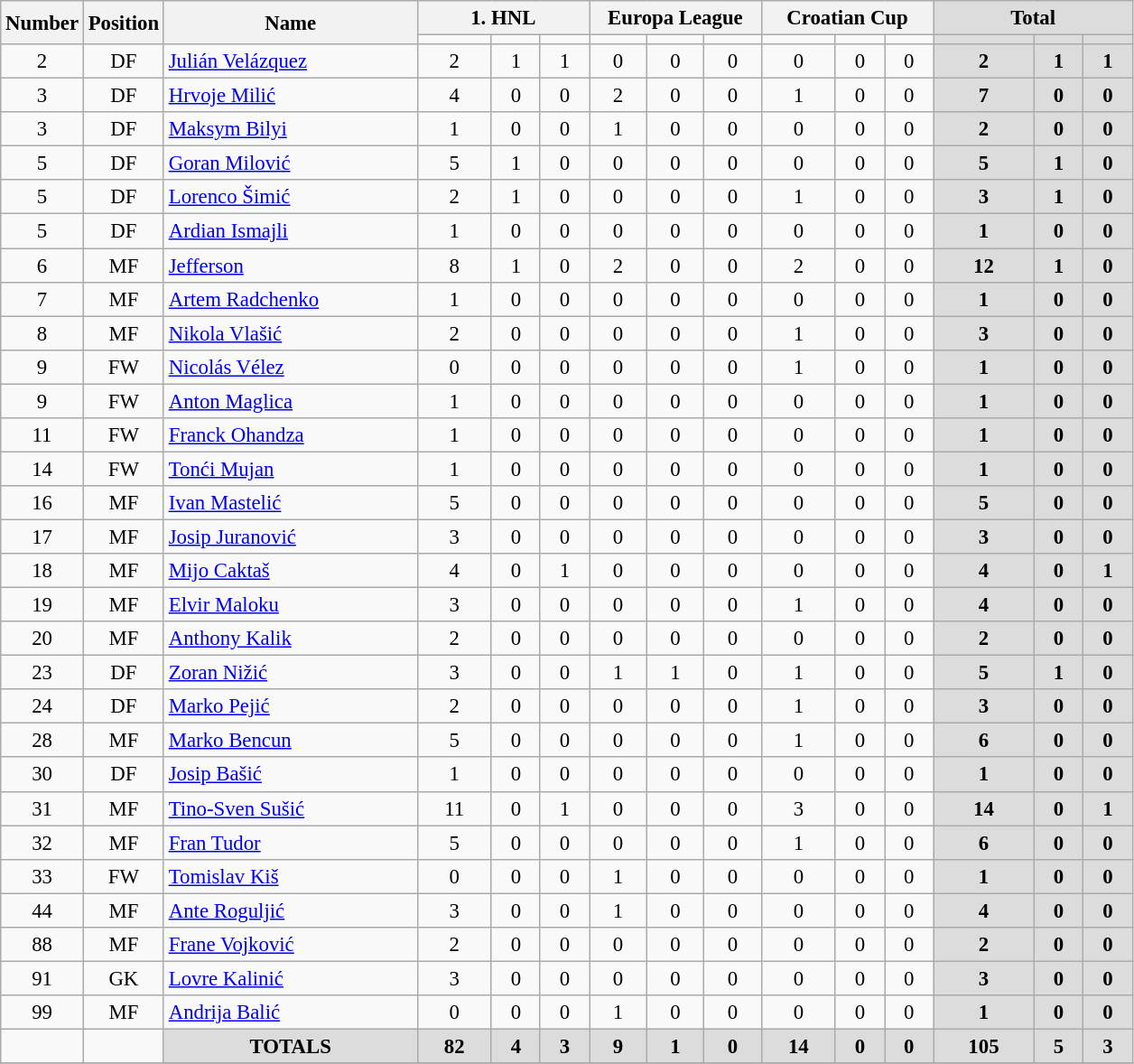<table class="wikitable" style="font-size: 95%; text-align: center;">
<tr>
<th width=40  rowspan="2"  align="center">Number</th>
<th width=40  rowspan="2"  align="center">Position</th>
<th width=180 rowspan="2"  align="center">Name</th>
<th width=120 colspan="3" align="center">1. HNL</th>
<th width=120 colspan="3" align="center">Europa League</th>
<th width=120 colspan="3" align="center">Croatian Cup</th>
<th width=140 colspan="3" align="center" style="background: #DCDCDC">Total</th>
</tr>
<tr>
<td></td>
<td></td>
<td></td>
<td></td>
<td></td>
<td></td>
<td></td>
<td></td>
<td></td>
<th style="background: #DCDCDC"></th>
<th style="background: #DCDCDC"></th>
<th style="background: #DCDCDC"></th>
</tr>
<tr>
<td>2</td>
<td>DF</td>
<td style="text-align:left;"> <a href='#'>Julián Velázquez</a></td>
<td>2</td>
<td>1</td>
<td>1</td>
<td>0</td>
<td>0</td>
<td>0</td>
<td>0</td>
<td>0</td>
<td>0</td>
<th style="background: #DCDCDC">2</th>
<th style="background: #DCDCDC">1</th>
<th style="background: #DCDCDC">1</th>
</tr>
<tr>
<td>3</td>
<td>DF</td>
<td style="text-align:left;"> <a href='#'>Hrvoje Milić</a></td>
<td>4</td>
<td>0</td>
<td>0</td>
<td>2</td>
<td>0</td>
<td>0</td>
<td>1</td>
<td>0</td>
<td>0</td>
<th style="background: #DCDCDC">7</th>
<th style="background: #DCDCDC">0</th>
<th style="background: #DCDCDC">0</th>
</tr>
<tr>
<td>3</td>
<td>DF</td>
<td style="text-align:left;"> <a href='#'>Maksym Bilyi</a></td>
<td>1</td>
<td>0</td>
<td>0</td>
<td>1</td>
<td>0</td>
<td>0</td>
<td>0</td>
<td>0</td>
<td>0</td>
<th style="background: #DCDCDC">2</th>
<th style="background: #DCDCDC">0</th>
<th style="background: #DCDCDC">0</th>
</tr>
<tr>
<td>5</td>
<td>DF</td>
<td style="text-align:left;"> <a href='#'>Goran Milović</a></td>
<td>5</td>
<td>1</td>
<td>0</td>
<td>0</td>
<td>0</td>
<td>0</td>
<td>0</td>
<td>0</td>
<td>0</td>
<th style="background: #DCDCDC">5</th>
<th style="background: #DCDCDC">1</th>
<th style="background: #DCDCDC">0</th>
</tr>
<tr>
<td>5</td>
<td>DF</td>
<td style="text-align:left;"> <a href='#'>Lorenco Šimić</a></td>
<td>2</td>
<td>1</td>
<td>0</td>
<td>0</td>
<td>0</td>
<td>0</td>
<td>1</td>
<td>0</td>
<td>0</td>
<th style="background: #DCDCDC">3</th>
<th style="background: #DCDCDC">1</th>
<th style="background: #DCDCDC">0</th>
</tr>
<tr>
<td>5</td>
<td>DF</td>
<td style="text-align:left;"> <a href='#'>Ardian Ismajli</a></td>
<td>1</td>
<td>0</td>
<td>0</td>
<td>0</td>
<td>0</td>
<td>0</td>
<td>0</td>
<td>0</td>
<td>0</td>
<th style="background: #DCDCDC">1</th>
<th style="background: #DCDCDC">0</th>
<th style="background: #DCDCDC">0</th>
</tr>
<tr>
<td>6</td>
<td>MF</td>
<td style="text-align:left;"> <a href='#'>Jefferson</a></td>
<td>8</td>
<td>1</td>
<td>0</td>
<td>2</td>
<td>0</td>
<td>0</td>
<td>2</td>
<td>0</td>
<td>0</td>
<th style="background: #DCDCDC">12</th>
<th style="background: #DCDCDC">1</th>
<th style="background: #DCDCDC">0</th>
</tr>
<tr>
<td>7</td>
<td>MF</td>
<td style="text-align:left;"> <a href='#'>Artem Radchenko</a></td>
<td>1</td>
<td>0</td>
<td>0</td>
<td>0</td>
<td>0</td>
<td>0</td>
<td>0</td>
<td>0</td>
<td>0</td>
<th style="background: #DCDCDC">1</th>
<th style="background: #DCDCDC">0</th>
<th style="background: #DCDCDC">0</th>
</tr>
<tr>
<td>8</td>
<td>MF</td>
<td style="text-align:left;"> <a href='#'>Nikola Vlašić</a></td>
<td>2</td>
<td>0</td>
<td>0</td>
<td>0</td>
<td>0</td>
<td>0</td>
<td>1</td>
<td>0</td>
<td>0</td>
<th style="background: #DCDCDC">3</th>
<th style="background: #DCDCDC">0</th>
<th style="background: #DCDCDC">0</th>
</tr>
<tr>
<td>9</td>
<td>FW</td>
<td style="text-align:left;"> <a href='#'>Nicolás Vélez</a></td>
<td>0</td>
<td>0</td>
<td>0</td>
<td>0</td>
<td>0</td>
<td>0</td>
<td>1</td>
<td>0</td>
<td>0</td>
<th style="background: #DCDCDC">1</th>
<th style="background: #DCDCDC">0</th>
<th style="background: #DCDCDC">0</th>
</tr>
<tr>
<td>9</td>
<td>FW</td>
<td style="text-align:left;"> <a href='#'>Anton Maglica</a></td>
<td>1</td>
<td>0</td>
<td>0</td>
<td>0</td>
<td>0</td>
<td>0</td>
<td>0</td>
<td>0</td>
<td>0</td>
<th style="background: #DCDCDC">1</th>
<th style="background: #DCDCDC">0</th>
<th style="background: #DCDCDC">0</th>
</tr>
<tr>
<td>11</td>
<td>FW</td>
<td style="text-align:left;"> <a href='#'>Franck Ohandza</a></td>
<td>1</td>
<td>0</td>
<td>0</td>
<td>0</td>
<td>0</td>
<td>0</td>
<td>0</td>
<td>0</td>
<td>0</td>
<th style="background: #DCDCDC">1</th>
<th style="background: #DCDCDC">0</th>
<th style="background: #DCDCDC">0</th>
</tr>
<tr>
<td>14</td>
<td>FW</td>
<td style="text-align:left;"> <a href='#'>Tonći Mujan</a></td>
<td>1</td>
<td>0</td>
<td>0</td>
<td>0</td>
<td>0</td>
<td>0</td>
<td>0</td>
<td>0</td>
<td>0</td>
<th style="background: #DCDCDC">1</th>
<th style="background: #DCDCDC">0</th>
<th style="background: #DCDCDC">0</th>
</tr>
<tr>
<td>16</td>
<td>MF</td>
<td style="text-align:left;"> <a href='#'>Ivan Mastelić</a></td>
<td>5</td>
<td>0</td>
<td>0</td>
<td>0</td>
<td>0</td>
<td>0</td>
<td>0</td>
<td>0</td>
<td>0</td>
<th style="background: #DCDCDC">5</th>
<th style="background: #DCDCDC">0</th>
<th style="background: #DCDCDC">0</th>
</tr>
<tr>
<td>17</td>
<td>MF</td>
<td style="text-align:left;"> <a href='#'>Josip Juranović</a></td>
<td>3</td>
<td>0</td>
<td>0</td>
<td>0</td>
<td>0</td>
<td>0</td>
<td>0</td>
<td>0</td>
<td>0</td>
<th style="background: #DCDCDC">3</th>
<th style="background: #DCDCDC">0</th>
<th style="background: #DCDCDC">0</th>
</tr>
<tr>
<td>18</td>
<td>MF</td>
<td style="text-align:left;"> <a href='#'>Mijo Caktaš</a></td>
<td>4</td>
<td>0</td>
<td>1</td>
<td>0</td>
<td>0</td>
<td>0</td>
<td>0</td>
<td>0</td>
<td>0</td>
<th style="background: #DCDCDC">4</th>
<th style="background: #DCDCDC">0</th>
<th style="background: #DCDCDC">1</th>
</tr>
<tr>
<td>19</td>
<td>MF</td>
<td style="text-align:left;"> <a href='#'>Elvir Maloku</a></td>
<td>3</td>
<td>0</td>
<td>0</td>
<td>0</td>
<td>0</td>
<td>0</td>
<td>1</td>
<td>0</td>
<td>0</td>
<th style="background: #DCDCDC">4</th>
<th style="background: #DCDCDC">0</th>
<th style="background: #DCDCDC">0</th>
</tr>
<tr>
<td>20</td>
<td>MF</td>
<td style="text-align:left;"> <a href='#'>Anthony Kalik</a></td>
<td>2</td>
<td>0</td>
<td>0</td>
<td>0</td>
<td>0</td>
<td>0</td>
<td>0</td>
<td>0</td>
<td>0</td>
<th style="background: #DCDCDC">2</th>
<th style="background: #DCDCDC">0</th>
<th style="background: #DCDCDC">0</th>
</tr>
<tr>
<td>23</td>
<td>DF</td>
<td style="text-align:left;"> <a href='#'>Zoran Nižić</a></td>
<td>3</td>
<td>0</td>
<td>0</td>
<td>1</td>
<td>1</td>
<td>0</td>
<td>1</td>
<td>0</td>
<td>0</td>
<th style="background: #DCDCDC">5</th>
<th style="background: #DCDCDC">1</th>
<th style="background: #DCDCDC">0</th>
</tr>
<tr>
<td>24</td>
<td>DF</td>
<td style="text-align:left;"> <a href='#'>Marko Pejić</a></td>
<td>2</td>
<td>0</td>
<td>0</td>
<td>0</td>
<td>0</td>
<td>0</td>
<td>1</td>
<td>0</td>
<td>0</td>
<th style="background: #DCDCDC">3</th>
<th style="background: #DCDCDC">0</th>
<th style="background: #DCDCDC">0</th>
</tr>
<tr>
<td>28</td>
<td>MF</td>
<td style="text-align:left;"> <a href='#'>Marko Bencun</a></td>
<td>5</td>
<td>0</td>
<td>0</td>
<td>0</td>
<td>0</td>
<td>0</td>
<td>1</td>
<td>0</td>
<td>0</td>
<th style="background: #DCDCDC">6</th>
<th style="background: #DCDCDC">0</th>
<th style="background: #DCDCDC">0</th>
</tr>
<tr>
<td>30</td>
<td>DF</td>
<td style="text-align:left;"> <a href='#'>Josip Bašić</a></td>
<td>1</td>
<td>0</td>
<td>0</td>
<td>0</td>
<td>0</td>
<td>0</td>
<td>0</td>
<td>0</td>
<td>0</td>
<th style="background: #DCDCDC">1</th>
<th style="background: #DCDCDC">0</th>
<th style="background: #DCDCDC">0</th>
</tr>
<tr>
<td>31</td>
<td>MF</td>
<td style="text-align:left;"> <a href='#'>Tino-Sven Sušić</a></td>
<td>11</td>
<td>0</td>
<td>1</td>
<td>0</td>
<td>0</td>
<td>0</td>
<td>3</td>
<td>0</td>
<td>0</td>
<th style="background: #DCDCDC">14</th>
<th style="background: #DCDCDC">0</th>
<th style="background: #DCDCDC">1</th>
</tr>
<tr>
<td>32</td>
<td>MF</td>
<td style="text-align:left;"> <a href='#'>Fran Tudor</a></td>
<td>5</td>
<td>0</td>
<td>0</td>
<td>0</td>
<td>0</td>
<td>0</td>
<td>1</td>
<td>0</td>
<td>0</td>
<th style="background: #DCDCDC">6</th>
<th style="background: #DCDCDC">0</th>
<th style="background: #DCDCDC">0</th>
</tr>
<tr>
<td>33</td>
<td>FW</td>
<td style="text-align:left;"> <a href='#'>Tomislav Kiš</a></td>
<td>0</td>
<td>0</td>
<td>0</td>
<td>1</td>
<td>0</td>
<td>0</td>
<td>0</td>
<td>0</td>
<td>0</td>
<th style="background: #DCDCDC">1</th>
<th style="background: #DCDCDC">0</th>
<th style="background: #DCDCDC">0</th>
</tr>
<tr>
<td>44</td>
<td>MF</td>
<td style="text-align:left;"> <a href='#'>Ante Roguljić</a></td>
<td>3</td>
<td>0</td>
<td>0</td>
<td>1</td>
<td>0</td>
<td>0</td>
<td>0</td>
<td>0</td>
<td>0</td>
<th style="background: #DCDCDC">4</th>
<th style="background: #DCDCDC">0</th>
<th style="background: #DCDCDC">0</th>
</tr>
<tr>
<td>88</td>
<td>MF</td>
<td style="text-align:left;"> <a href='#'>Frane Vojković</a></td>
<td>2</td>
<td>0</td>
<td>0</td>
<td>0</td>
<td>0</td>
<td>0</td>
<td>0</td>
<td>0</td>
<td>0</td>
<th style="background: #DCDCDC">2</th>
<th style="background: #DCDCDC">0</th>
<th style="background: #DCDCDC">0</th>
</tr>
<tr>
<td>91</td>
<td>GK</td>
<td style="text-align:left;"> <a href='#'>Lovre Kalinić</a></td>
<td>3</td>
<td>0</td>
<td>0</td>
<td>0</td>
<td>0</td>
<td>0</td>
<td>0</td>
<td>0</td>
<td>0</td>
<th style="background: #DCDCDC">3</th>
<th style="background: #DCDCDC">0</th>
<th style="background: #DCDCDC">0</th>
</tr>
<tr>
<td>99</td>
<td>MF</td>
<td style="text-align:left;"> <a href='#'>Andrija Balić</a></td>
<td>0</td>
<td>0</td>
<td>0</td>
<td>1</td>
<td>0</td>
<td>0</td>
<td>0</td>
<td>0</td>
<td>0</td>
<th style="background: #DCDCDC">1</th>
<th style="background: #DCDCDC">0</th>
<th style="background: #DCDCDC">0</th>
</tr>
<tr>
<td></td>
<td></td>
<th style="background: #DCDCDC">TOTALS</th>
<th style="background: #DCDCDC">82</th>
<th style="background: #DCDCDC">4</th>
<th style="background: #DCDCDC">3</th>
<th style="background: #DCDCDC">9</th>
<th style="background: #DCDCDC">1</th>
<th style="background: #DCDCDC">0</th>
<th style="background: #DCDCDC">14</th>
<th style="background: #DCDCDC">0</th>
<th style="background: #DCDCDC">0</th>
<th style="background: #DCDCDC">105</th>
<th style="background: #DCDCDC">5</th>
<th style="background: #DCDCDC">3</th>
</tr>
<tr>
</tr>
</table>
